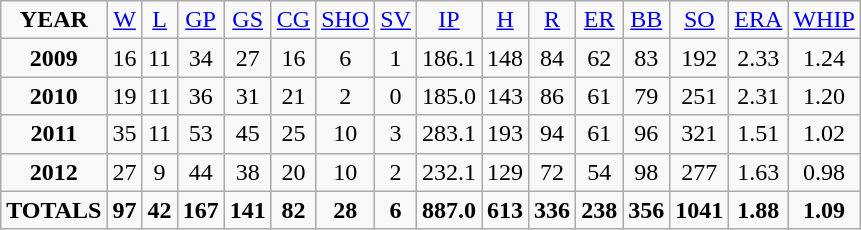<table class="wikitable">
<tr align=center>
<td><strong>YEAR</strong></td>
<td><a href='#'>W</a></td>
<td><a href='#'>L</a></td>
<td><a href='#'>GP</a></td>
<td><a href='#'>GS</a></td>
<td><a href='#'>CG</a></td>
<td><a href='#'>SHO</a></td>
<td><a href='#'>SV</a></td>
<td><a href='#'>IP</a></td>
<td><a href='#'>H</a></td>
<td><a href='#'>R</a></td>
<td><a href='#'>ER</a></td>
<td><a href='#'>BB</a></td>
<td><a href='#'>SO</a></td>
<td><a href='#'>ERA</a></td>
<td><a href='#'>WHIP</a></td>
</tr>
<tr align=center>
<td><strong>2009</strong></td>
<td>16</td>
<td>11</td>
<td>34</td>
<td>27</td>
<td>16</td>
<td>6</td>
<td>1</td>
<td>186.1</td>
<td>148</td>
<td>84</td>
<td>62</td>
<td>83</td>
<td>192</td>
<td>2.33</td>
<td>1.24</td>
</tr>
<tr align=center>
<td><strong>2010</strong></td>
<td>19</td>
<td>11</td>
<td>36</td>
<td>31</td>
<td>21</td>
<td>2</td>
<td>0</td>
<td>185.0</td>
<td>143</td>
<td>86</td>
<td>61</td>
<td>79</td>
<td>251</td>
<td>2.31</td>
<td>1.20</td>
</tr>
<tr align=center>
<td><strong>2011</strong></td>
<td>35</td>
<td>11</td>
<td>53</td>
<td>45</td>
<td>25</td>
<td>10</td>
<td>3</td>
<td>283.1</td>
<td>193</td>
<td>94</td>
<td>61</td>
<td>96</td>
<td>321</td>
<td>1.51</td>
<td>1.02</td>
</tr>
<tr align=center>
<td><strong>2012</strong></td>
<td>27</td>
<td>9</td>
<td>44</td>
<td>38</td>
<td>20</td>
<td>10</td>
<td>2</td>
<td>232.1</td>
<td>129</td>
<td>72</td>
<td>54</td>
<td>98</td>
<td>277</td>
<td>1.63</td>
<td>0.98</td>
</tr>
<tr align=center>
<td><strong>TOTALS</strong></td>
<td><strong>97</strong></td>
<td><strong>42</strong></td>
<td><strong>167</strong></td>
<td><strong>141</strong></td>
<td><strong>82</strong></td>
<td><strong>28</strong></td>
<td><strong>6</strong></td>
<td><strong>887.0</strong></td>
<td><strong>613</strong></td>
<td><strong>336</strong></td>
<td><strong>238</strong></td>
<td><strong>356</strong></td>
<td><strong>1041</strong></td>
<td><strong>1.88</strong></td>
<td><strong>1.09</strong></td>
</tr>
</table>
